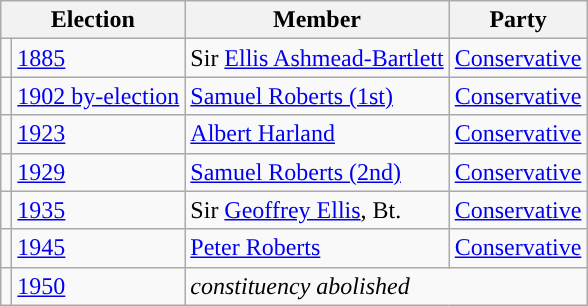<table class="wikitable">
<tr>
<th colspan="2">Election</th>
<th>Member</th>
<th>Party</th>
</tr>
<tr>
<td style="color:inherit;background-color: "></td>
<td><a href='#'>1885</a></td>
<td>Sir <a href='#'>Ellis Ashmead-Bartlett</a></td>
<td><a href='#'>Conservative</a></td>
</tr>
<tr>
<td style="color:inherit;background-color: "></td>
<td><a href='#'>1902 by-election</a></td>
<td><a href='#'>Samuel Roberts (1st)</a></td>
<td><a href='#'>Conservative</a></td>
</tr>
<tr>
<td style="color:inherit;background-color: "></td>
<td><a href='#'>1923</a></td>
<td><a href='#'>Albert Harland</a></td>
<td><a href='#'>Conservative</a></td>
</tr>
<tr>
<td style="color:inherit;background-color: "></td>
<td><a href='#'>1929</a></td>
<td><a href='#'>Samuel Roberts (2nd)</a></td>
<td><a href='#'>Conservative</a></td>
</tr>
<tr>
<td style="color:inherit;background-color: "></td>
<td><a href='#'>1935</a></td>
<td>Sir <a href='#'>Geoffrey Ellis</a>, Bt.</td>
<td><a href='#'>Conservative</a></td>
</tr>
<tr>
<td style="color:inherit;background-color: "></td>
<td><a href='#'>1945</a></td>
<td><a href='#'>Peter Roberts</a></td>
<td><a href='#'>Conservative</a></td>
</tr>
<tr>
<td></td>
<td><a href='#'>1950</a></td>
<td colspan="2"><em>constituency abolished</em></td>
</tr>
</table>
